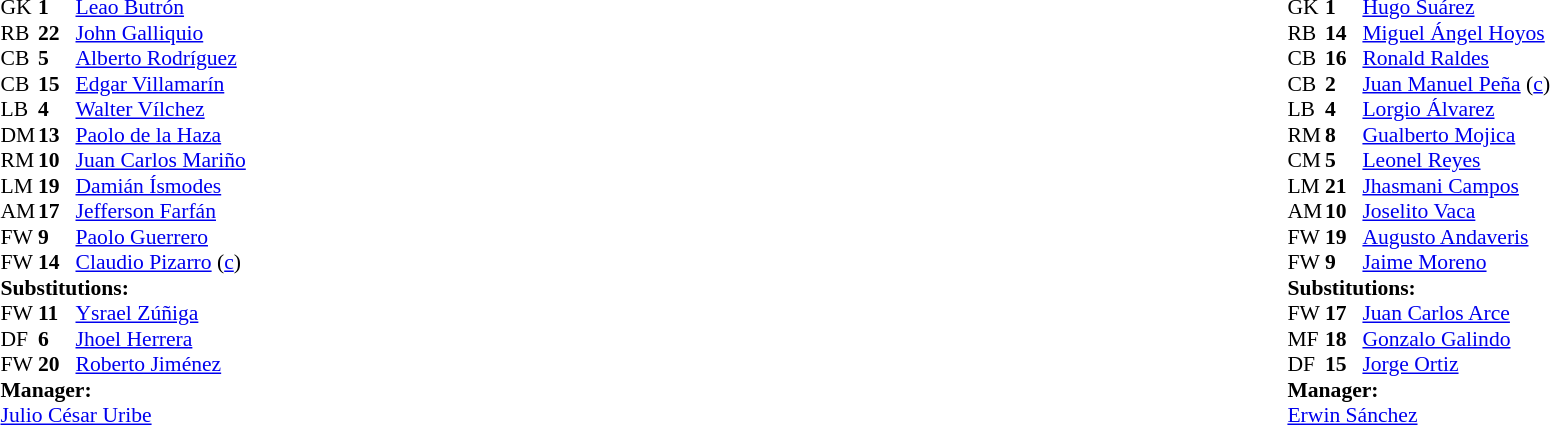<table width="100%">
<tr>
<td valign="top" width="50%"><br><table style="font-size: 90%" cellspacing="0" cellpadding="0">
<tr>
<th width=25></th>
<th width=25></th>
</tr>
<tr>
<td>GK</td>
<td><strong>1</strong></td>
<td><a href='#'>Leao Butrón</a></td>
</tr>
<tr>
<td>RB</td>
<td><strong>22</strong></td>
<td><a href='#'>John Galliquio</a></td>
<td></td>
<td></td>
</tr>
<tr>
<td>CB</td>
<td><strong>5</strong></td>
<td><a href='#'>Alberto Rodríguez</a></td>
<td></td>
</tr>
<tr>
<td>CB</td>
<td><strong>15</strong></td>
<td><a href='#'>Edgar Villamarín</a></td>
</tr>
<tr>
<td>LB</td>
<td><strong>4</strong></td>
<td><a href='#'>Walter Vílchez</a></td>
</tr>
<tr>
<td>DM</td>
<td><strong>13</strong></td>
<td><a href='#'>Paolo de la Haza</a></td>
<td></td>
</tr>
<tr>
<td>RM</td>
<td><strong>10</strong></td>
<td><a href='#'>Juan Carlos Mariño</a></td>
</tr>
<tr>
<td>LM</td>
<td><strong>19</strong></td>
<td><a href='#'>Damián Ísmodes</a></td>
<td></td>
<td></td>
</tr>
<tr>
<td>AM</td>
<td><strong>17</strong></td>
<td><a href='#'>Jefferson Farfán</a></td>
<td></td>
<td></td>
</tr>
<tr>
<td>FW</td>
<td><strong>9</strong></td>
<td><a href='#'>Paolo Guerrero</a></td>
</tr>
<tr>
<td>FW</td>
<td><strong>14</strong></td>
<td><a href='#'>Claudio Pizarro</a> (<a href='#'>c</a>)</td>
</tr>
<tr>
<td colspan=3><strong>Substitutions:</strong></td>
</tr>
<tr>
<td>FW</td>
<td><strong>11</strong></td>
<td><a href='#'>Ysrael Zúñiga</a></td>
<td></td>
<td></td>
</tr>
<tr>
<td>DF</td>
<td><strong>6</strong></td>
<td><a href='#'>Jhoel Herrera</a></td>
<td></td>
<td></td>
</tr>
<tr>
<td>FW</td>
<td><strong>20</strong></td>
<td><a href='#'>Roberto Jiménez</a></td>
<td></td>
<td></td>
</tr>
<tr>
<td colspan=3><strong>Manager:</strong></td>
</tr>
<tr>
<td colspan=3><a href='#'>Julio César Uribe</a></td>
</tr>
</table>
</td>
<td valign="top"></td>
<td valign="top" width="50%"><br><table style="font-size: 90%" cellspacing="0" cellpadding="0" align="center">
<tr>
<th width=25></th>
<th width=25></th>
</tr>
<tr>
<td>GK</td>
<td><strong>1</strong></td>
<td><a href='#'>Hugo Suárez</a></td>
</tr>
<tr>
<td>RB</td>
<td><strong>14</strong></td>
<td><a href='#'>Miguel Ángel Hoyos</a></td>
</tr>
<tr>
<td>CB</td>
<td><strong>16</strong></td>
<td><a href='#'>Ronald Raldes</a></td>
<td></td>
</tr>
<tr>
<td>CB</td>
<td><strong>2</strong></td>
<td><a href='#'>Juan Manuel Peña</a> (<a href='#'>c</a>)</td>
<td></td>
</tr>
<tr>
<td>LB</td>
<td><strong>4</strong></td>
<td><a href='#'>Lorgio Álvarez</a></td>
</tr>
<tr>
<td>RM</td>
<td><strong>8</strong></td>
<td><a href='#'>Gualberto Mojica</a></td>
<td></td>
<td></td>
</tr>
<tr>
<td>CM</td>
<td><strong>5</strong></td>
<td><a href='#'>Leonel Reyes</a></td>
<td></td>
</tr>
<tr>
<td>LM</td>
<td><strong>21</strong></td>
<td><a href='#'>Jhasmani Campos</a></td>
<td></td>
<td></td>
</tr>
<tr>
<td>AM</td>
<td><strong>10</strong></td>
<td><a href='#'>Joselito Vaca</a></td>
</tr>
<tr>
<td>FW</td>
<td><strong>19</strong></td>
<td><a href='#'>Augusto Andaveris</a></td>
<td></td>
<td></td>
</tr>
<tr>
<td>FW</td>
<td><strong>9</strong></td>
<td><a href='#'>Jaime Moreno</a></td>
</tr>
<tr>
<td colspan=3><strong>Substitutions:</strong></td>
</tr>
<tr>
<td>FW</td>
<td><strong>17</strong></td>
<td><a href='#'>Juan Carlos Arce</a></td>
<td></td>
<td></td>
</tr>
<tr>
<td>MF</td>
<td><strong>18</strong></td>
<td><a href='#'>Gonzalo Galindo</a></td>
<td></td>
<td></td>
</tr>
<tr>
<td>DF</td>
<td><strong>15</strong></td>
<td><a href='#'>Jorge Ortiz</a></td>
<td></td>
<td></td>
</tr>
<tr>
<td colspan=3><strong>Manager:</strong></td>
</tr>
<tr>
<td colspan="4"><a href='#'>Erwin Sánchez</a></td>
</tr>
</table>
</td>
</tr>
</table>
